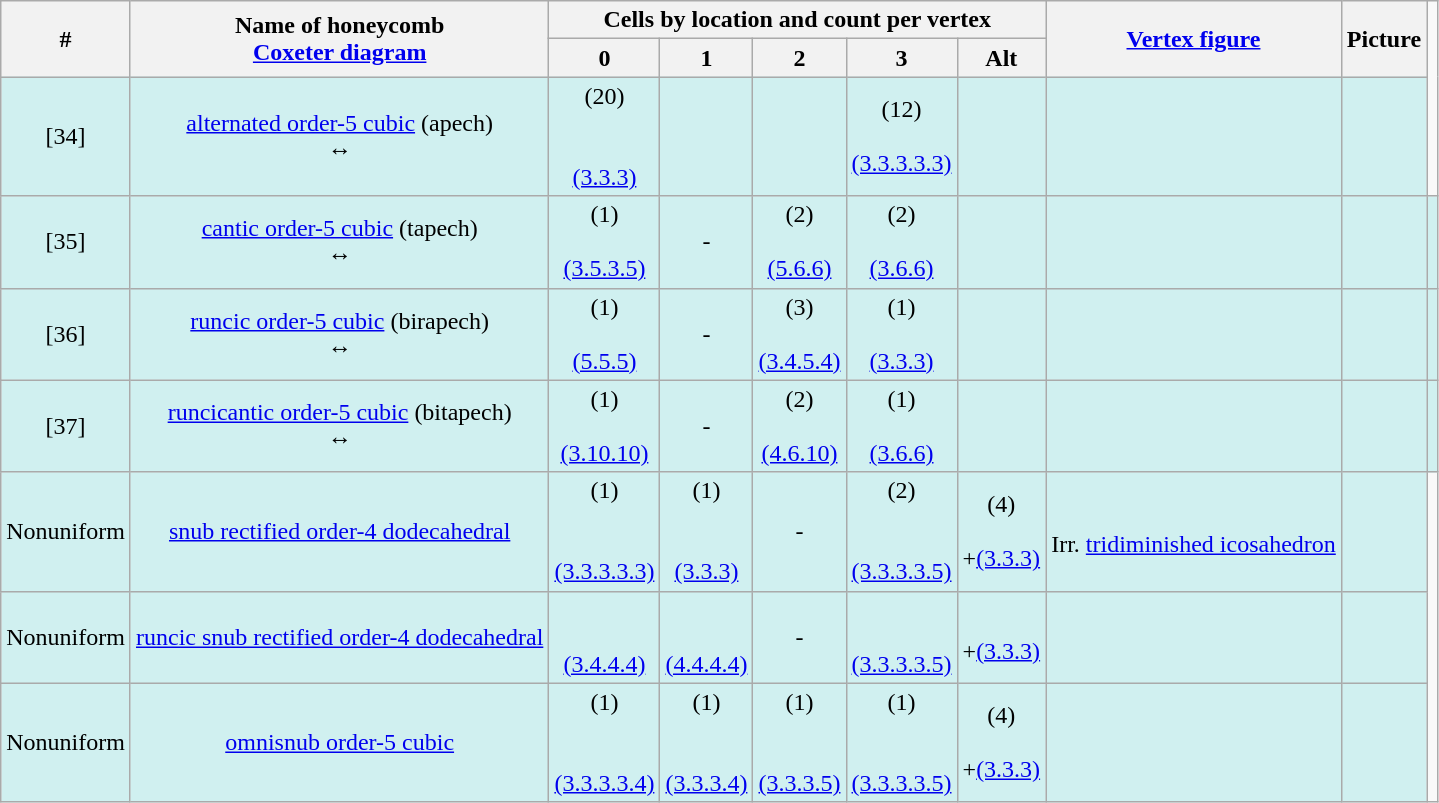<table class=wikitable>
<tr>
<th rowspan=2>#</th>
<th rowspan=2>Name of honeycomb<br><a href='#'>Coxeter diagram</a></th>
<th colspan=5>Cells by location and count per vertex</th>
<th rowspan=2><a href='#'>Vertex figure</a></th>
<th rowspan=2>Picture</th>
</tr>
<tr>
<th>0<br></th>
<th>1<br></th>
<th>2<br></th>
<th>3<br></th>
<th>Alt</th>
</tr>
<tr BGCOLOR="#d0f0f0" align=center>
<td>[34]</td>
<td><a href='#'>alternated order-5 cubic</a> (apech)<br> ↔ </td>
<td>(20)<br><br><br><a href='#'>(3.3.3)</a></td>
<td> </td>
<td> </td>
<td>(12)<br><br><a href='#'>(3.3.3.3.3)</a></td>
<td></td>
<td></td>
<td></td>
</tr>
<tr BGCOLOR="#d0f0f0" align=center>
<td>[35]</td>
<td><a href='#'>cantic order-5 cubic</a> (tapech)<br> ↔ </td>
<td>(1)<br><br><a href='#'>(3.5.3.5)</a></td>
<td>-</td>
<td>(2)<br><br><a href='#'>(5.6.6)</a></td>
<td>(2)<br><br><a href='#'>(3.6.6)</a></td>
<td></td>
<td></td>
<td></td>
<td></td>
</tr>
<tr BGCOLOR="#d0f0f0" align=center>
<td>[36]</td>
<td><a href='#'>runcic order-5 cubic</a> (birapech)<br> ↔ </td>
<td>(1)<br><br><a href='#'>(5.5.5)</a></td>
<td>-</td>
<td>(3)<br><br><a href='#'>(3.4.5.4)</a></td>
<td>(1)<br><br><a href='#'>(3.3.3)</a></td>
<td></td>
<td></td>
<td></td>
<td></td>
</tr>
<tr BGCOLOR="#d0f0f0" align=center>
<td>[37]</td>
<td><a href='#'>runcicantic order-5 cubic</a> (bitapech)<br> ↔ </td>
<td>(1)<br><br><a href='#'>(3.10.10)</a></td>
<td>-</td>
<td>(2)<br><br><a href='#'>(4.6.10)</a></td>
<td>(1)<br><br><a href='#'>(3.6.6)</a></td>
<td></td>
<td></td>
<td></td>
<td></td>
</tr>
<tr BGCOLOR="#d0f0f0" align=center>
<td>Nonuniform</td>
<td><a href='#'>snub rectified order-4 dodecahedral</a><br></td>
<td>(1)<br><br><br><a href='#'>(3.3.3.3.3)</a></td>
<td>(1)<br><br><br><a href='#'>(3.3.3)</a></td>
<td>-</td>
<td>(2)<br><br><br><a href='#'>(3.3.3.3.5)</a></td>
<td>(4)<br><br>+<a href='#'>(3.3.3)</a></td>
<td><br>Irr. <a href='#'>tridiminished icosahedron</a></td>
<td></td>
</tr>
<tr BGCOLOR="#d0f0f0" align=center>
<td>Nonuniform</td>
<td><a href='#'>runcic snub rectified order-4 dodecahedral</a><br></td>
<td><br><br><a href='#'>(3.4.4.4)</a></td>
<td><br><br><a href='#'>(4.4.4.4)</a></td>
<td>-</td>
<td><br><br><a href='#'>(3.3.3.3.5)</a></td>
<td><br>+<a href='#'>(3.3.3)</a></td>
<td></td>
<td></td>
</tr>
<tr BGCOLOR="#d0f0f0" align=center>
<td>Nonuniform</td>
<td><a href='#'>omnisnub order-5 cubic</a><br></td>
<td>(1)<br><br><br><a href='#'>(3.3.3.3.4)</a></td>
<td>(1)<br><br><br><a href='#'>(3.3.3.4)</a></td>
<td>(1)<br><br><br><a href='#'>(3.3.3.5)</a></td>
<td>(1)<br><br><br><a href='#'>(3.3.3.3.5)</a></td>
<td>(4)<br><br>+<a href='#'>(3.3.3)</a></td>
<td></td>
<td></td>
</tr>
</table>
